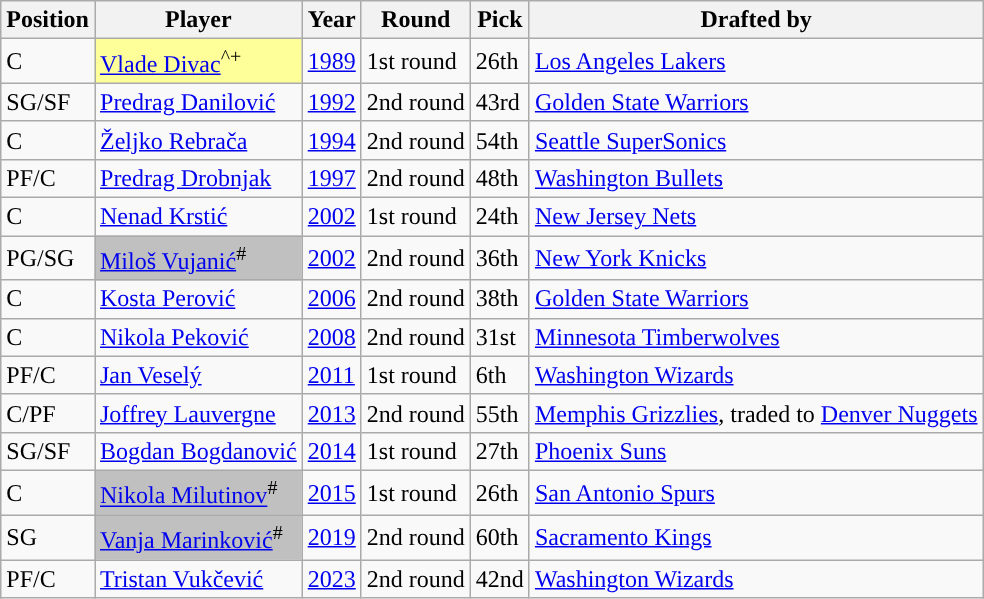<table class="wikitable sortable" style="text-align: left;">
<tr>
<th>Position</th>
<th>Player</th>
<th>Year</th>
<th>Round</th>
<th>Pick</th>
<th>Drafted by</th>
</tr>
<tr>
<td>C</td>
<td bgcolor="#FFFF99"> <a href='#'>Vlade Divac</a><sup>^+</sup></td>
<td><a href='#'>1989</a></td>
<td>1st round</td>
<td>26th</td>
<td><a href='#'>Los Angeles Lakers</a></td>
</tr>
<tr>
<td>SG/SF</td>
<td> <a href='#'>Predrag Danilović</a></td>
<td><a href='#'>1992</a></td>
<td>2nd round</td>
<td>43rd</td>
<td><a href='#'>Golden State Warriors</a></td>
</tr>
<tr>
<td>C</td>
<td> <a href='#'>Željko Rebrača</a></td>
<td><a href='#'>1994</a></td>
<td>2nd round</td>
<td>54th</td>
<td><a href='#'>Seattle SuperSonics</a></td>
</tr>
<tr>
<td>PF/C</td>
<td> <a href='#'>Predrag Drobnjak</a></td>
<td><a href='#'>1997</a></td>
<td>2nd round</td>
<td>48th</td>
<td><a href='#'>Washington Bullets</a></td>
</tr>
<tr>
<td>C</td>
<td> <a href='#'>Nenad Krstić</a></td>
<td><a href='#'>2002</a></td>
<td>1st round</td>
<td>24th</td>
<td><a href='#'>New Jersey Nets</a></td>
</tr>
<tr>
<td>PG/SG</td>
<td style="background:silver;"> <a href='#'>Miloš Vujanić</a><sup>#</sup></td>
<td><a href='#'>2002</a></td>
<td>2nd round</td>
<td>36th</td>
<td><a href='#'>New York Knicks</a></td>
</tr>
<tr>
<td>C</td>
<td> <a href='#'>Kosta Perović</a></td>
<td><a href='#'>2006</a></td>
<td>2nd round</td>
<td>38th</td>
<td><a href='#'>Golden State Warriors</a></td>
</tr>
<tr>
<td>C</td>
<td> <a href='#'>Nikola Peković</a></td>
<td><a href='#'>2008</a></td>
<td>2nd round</td>
<td>31st</td>
<td><a href='#'>Minnesota Timberwolves</a></td>
</tr>
<tr>
<td>PF/C</td>
<td> <a href='#'>Jan Veselý</a></td>
<td><a href='#'>2011</a></td>
<td>1st round</td>
<td>6th</td>
<td><a href='#'>Washington Wizards</a></td>
</tr>
<tr>
<td>C/PF</td>
<td> <a href='#'>Joffrey Lauvergne</a></td>
<td><a href='#'>2013</a></td>
<td>2nd round</td>
<td>55th</td>
<td><a href='#'>Memphis Grizzlies</a>, traded to <a href='#'>Denver Nuggets</a></td>
</tr>
<tr>
<td>SG/SF</td>
<td> <a href='#'>Bogdan Bogdanović</a></td>
<td><a href='#'>2014</a></td>
<td>1st round</td>
<td>27th</td>
<td><a href='#'>Phoenix Suns</a></td>
</tr>
<tr>
<td>C</td>
<td style="background:silver;"> <a href='#'>Nikola Milutinov</a><sup>#</sup></td>
<td><a href='#'>2015</a></td>
<td>1st round</td>
<td>26th</td>
<td><a href='#'>San Antonio Spurs</a></td>
</tr>
<tr>
<td>SG</td>
<td style="background:silver;"> <a href='#'>Vanja Marinković</a><sup>#</sup></td>
<td><a href='#'>2019</a></td>
<td>2nd round</td>
<td>60th</td>
<td><a href='#'>Sacramento Kings</a></td>
</tr>
<tr>
<td>PF/C</td>
<td> <a href='#'>Tristan Vukčević</a></td>
<td><a href='#'>2023</a></td>
<td>2nd round</td>
<td>42nd</td>
<td><a href='#'>Washington Wizards</a></td>
</tr>
</table>
